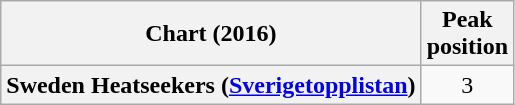<table class="wikitable plainrowheaders" style="text-align:center">
<tr>
<th scope="col">Chart (2016)</th>
<th scope="col">Peak<br>position</th>
</tr>
<tr>
<th scope="row">Sweden Heatseekers (<a href='#'>Sverigetopplistan</a>)</th>
<td>3</td>
</tr>
</table>
